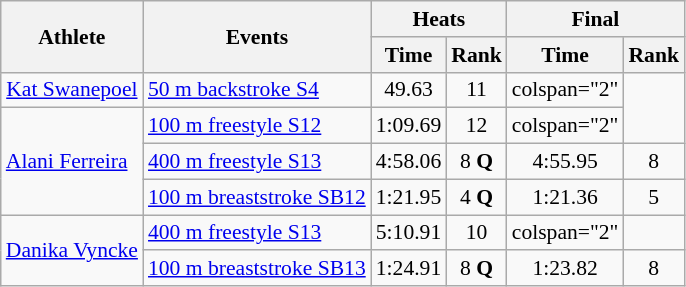<table class=wikitable style="font-size:90%">
<tr>
<th rowspan="2">Athlete</th>
<th rowspan="2">Events</th>
<th colspan="2">Heats</th>
<th colspan="2">Final</th>
</tr>
<tr>
<th>Time</th>
<th>Rank</th>
<th>Time</th>
<th>Rank</th>
</tr>
<tr align="center">
<td><a href='#'>Kat Swanepoel</a></td>
<td align="left"><a href='#'>50 m backstroke S4</a></td>
<td>49.63</td>
<td>11</td>
<td>colspan="2" </td>
</tr>
<tr align="center">
<td rowspan="3" align="left"><a href='#'>Alani Ferreira</a></td>
<td align="left"><a href='#'>100 m freestyle S12</a></td>
<td>1:09.69</td>
<td>12</td>
<td>colspan="2" </td>
</tr>
<tr align="center">
<td align="left"><a href='#'>400 m freestyle S13</a></td>
<td>4:58.06</td>
<td>8 <strong>Q</strong></td>
<td>4:55.95</td>
<td>8</td>
</tr>
<tr align="center">
<td align="left"><a href='#'>100 m breaststroke SB12</a></td>
<td>1:21.95</td>
<td>4 <strong>Q</strong></td>
<td>1:21.36</td>
<td>5</td>
</tr>
<tr align="center">
<td rowspan="2" align="left"><a href='#'>Danika Vyncke</a></td>
<td align="left"><a href='#'>400 m freestyle S13</a></td>
<td>5:10.91</td>
<td>10</td>
<td>colspan="2" </td>
</tr>
<tr align="center">
<td align="left"><a href='#'>100 m breaststroke SB13</a></td>
<td>1:24.91</td>
<td>8 <strong>Q</strong></td>
<td>1:23.82</td>
<td>8</td>
</tr>
</table>
